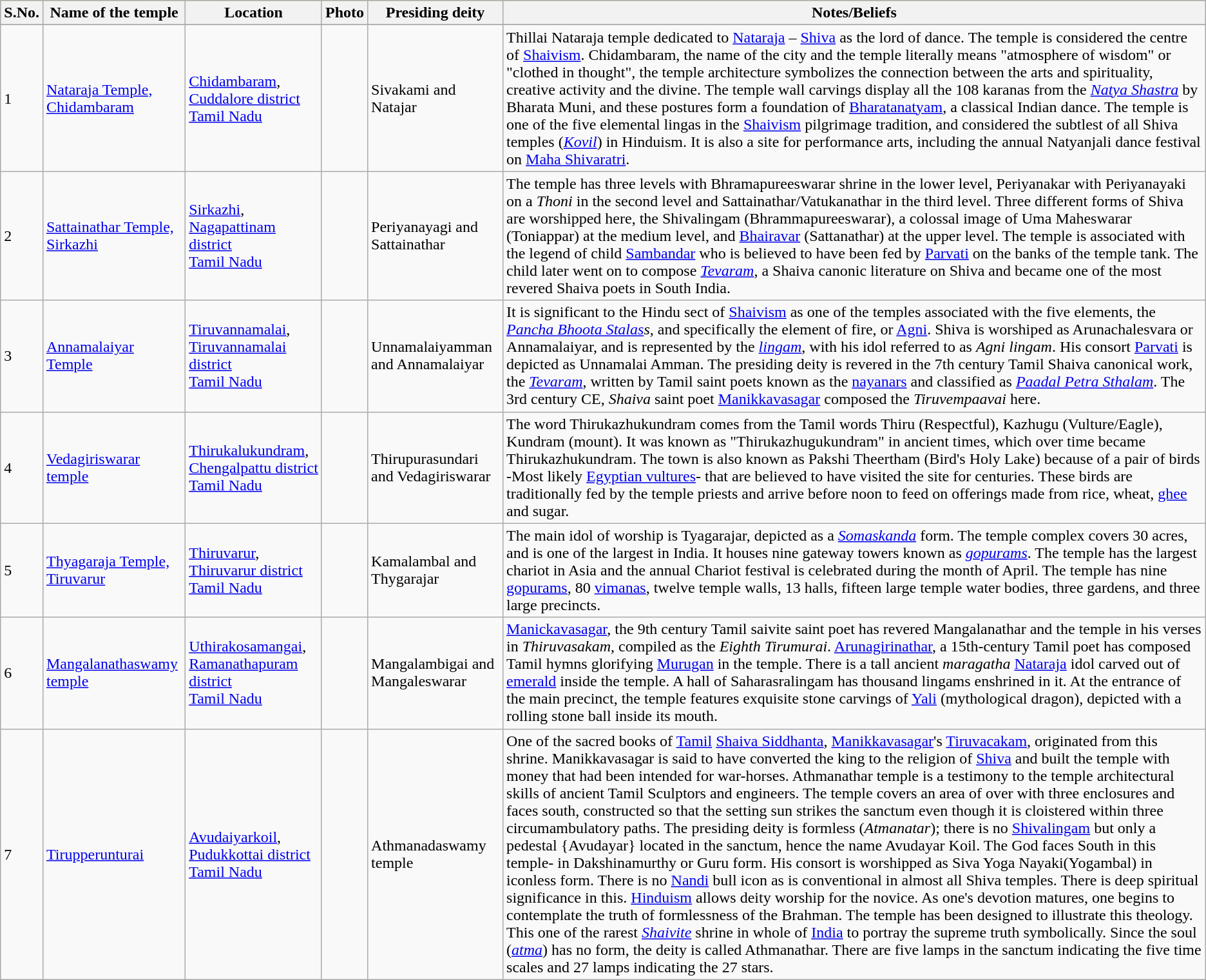<table class=wikitable sortable>
<tr style=background:#FFC569>
<th scope=col>S.No.</th>
<th scope=col><strong>Name of the temple</strong></th>
<th scope=col><strong>Location</strong></th>
<th scope=col class=unsortable><strong>Photo</strong></th>
<th scope=col><strong>Presiding deity</strong></th>
<th scope=col><strong>Notes/Beliefs</strong></th>
</tr>
<tr align =center>
</tr>
<tr style=background:#ffe;>
</tr>
<tr>
<td>1</td>
<td><a href='#'>Nataraja Temple, Chidambaram</a></td>
<td><a href='#'>Chidambaram</a>, <a href='#'>Cuddalore district</a><br><a href='#'>Tamil Nadu</a><br></td>
<td></td>
<td>Sivakami and Natajar</td>
<td>Thillai Nataraja temple dedicated to <a href='#'>Nataraja</a> – <a href='#'>Shiva</a> as the lord of dance. The temple is considered the centre of <a href='#'>Shaivism</a>. Chidambaram, the name of the city and the temple literally means "atmosphere of wisdom" or "clothed in thought", the temple architecture symbolizes the connection between the arts and spirituality, creative activity and the divine. The temple wall carvings display all the 108 karanas from the <em><a href='#'>Natya Shastra</a></em> by Bharata Muni, and these postures form a foundation of <a href='#'>Bharatanatyam</a>, a classical Indian dance. The temple is one of the five elemental lingas in the <a href='#'>Shaivism</a> pilgrimage tradition, and considered the subtlest of all Shiva temples (<em><a href='#'>Kovil</a></em>) in Hinduism. It is also a site for performance arts, including the annual Natyanjali dance festival on <a href='#'>Maha Shivaratri</a>.</td>
</tr>
<tr>
<td>2</td>
<td><a href='#'>Sattainathar Temple, Sirkazhi</a></td>
<td><a href='#'>Sirkazhi</a>, <a href='#'>Nagapattinam district</a><br><a href='#'>Tamil Nadu</a><br></td>
<td></td>
<td>Periyanayagi and Sattainathar</td>
<td>The temple has three levels with Bhramapureeswarar shrine in the lower level, Periyanakar with Periyanayaki on a <em>Thoni</em> in the second level and Sattainathar/Vatukanathar in the third level. Three different forms of Shiva are worshipped here, the Shivalingam (Bhrammapureeswarar), a colossal image of Uma Maheswarar (Toniappar) at the medium level, and <a href='#'>Bhairavar</a> (Sattanathar) at the upper level. The temple is associated with the legend of child <a href='#'>Sambandar</a> who is believed to have been fed by <a href='#'>Parvati</a> on the banks of the temple tank. The child later went on to compose <em><a href='#'>Tevaram</a></em>, a Shaiva canonic literature on Shiva and became one of the most revered Shaiva poets in South India.</td>
</tr>
<tr>
<td>3</td>
<td><a href='#'>Annamalaiyar Temple</a></td>
<td><a href='#'>Tiruvannamalai</a>, <a href='#'>Tiruvannamalai district</a><br><a href='#'>Tamil Nadu</a><br></td>
<td></td>
<td>Unnamalaiyamman and Annamalaiyar</td>
<td>It is significant to the Hindu sect of <a href='#'>Shaivism</a> as one of the temples associated with the five elements, the <em><a href='#'>Pancha Bhoota Stalas</a>s</em>, and specifically the element of fire, or <a href='#'>Agni</a>. Shiva is worshiped as Arunachalesvara or Annamalaiyar, and is represented by the <em><a href='#'>lingam</a></em>, with his idol referred to as <em>Agni lingam</em>. His consort <a href='#'>Parvati</a> is depicted as Unnamalai Amman. The presiding deity is revered in the 7th century Tamil Shaiva canonical work, the <em><a href='#'>Tevaram</a></em>, written by Tamil saint poets known as the <a href='#'>nayanars</a> and classified as <em><a href='#'>Paadal Petra Sthalam</a></em>. The 3rd century CE, <em>Shaiva</em> saint poet <a href='#'>Manikkavasagar</a> composed the <em>Tiruvempaavai</em> here.</td>
</tr>
<tr>
<td>4</td>
<td><a href='#'>Vedagiriswarar temple</a></td>
<td><a href='#'>Thirukalukundram</a>, <a href='#'>Chengalpattu district</a><br><a href='#'>Tamil Nadu</a><br></td>
<td></td>
<td>Thirupurasundari and Vedagiriswarar</td>
<td>The word Thirukazhukundram comes from the Tamil words Thiru (Respectful), Kazhugu (Vulture/Eagle), Kundram (mount). It was known as "Thirukazhugukundram" in ancient times, which over time became Thirukazhukundram. The town is also known as Pakshi Theertham (Bird's Holy Lake) because of a pair of birds -Most likely <a href='#'>Egyptian vultures</a>- that are believed to have visited the site for centuries. These birds are traditionally fed by the temple priests and arrive before noon to feed on offerings made from rice, wheat, <a href='#'>ghee</a> and sugar.</td>
</tr>
<tr>
<td>5</td>
<td><a href='#'>Thyagaraja Temple, Tiruvarur</a></td>
<td><a href='#'>Thiruvarur</a>, <a href='#'>Thiruvarur district</a><br><a href='#'>Tamil Nadu</a><br></td>
<td></td>
<td>Kamalambal and Thygarajar</td>
<td>The main idol of worship is Tyagarajar, depicted as a <em><a href='#'>Somaskanda</a></em> form. The temple complex covers 30 acres, and is one of the largest in India. It houses nine gateway towers known as <em><a href='#'>gopurams</a></em>. The temple has the largest chariot in Asia and the annual Chariot festival is celebrated during the month of April. The temple has nine <a href='#'>gopurams</a>, 80 <a href='#'>vimanas</a>, twelve temple walls, 13 halls, fifteen large temple water bodies, three gardens, and three large precincts.</td>
</tr>
<tr>
<td>6</td>
<td><a href='#'>Mangalanathaswamy temple</a></td>
<td><a href='#'>Uthirakosamangai</a>, <a href='#'>Ramanathapuram district</a><br><a href='#'>Tamil Nadu</a><br></td>
<td></td>
<td>Mangalambigai and Mangaleswarar</td>
<td><a href='#'>Manickavasagar</a>, the 9th century Tamil saivite saint poet has revered Mangalanathar and the temple in his verses in <em>Thiruvasakam</em>, compiled as the <em>Eighth Tirumurai</em>. <a href='#'>Arunagirinathar</a>, a 15th-century Tamil poet has composed Tamil hymns glorifying <a href='#'>Murugan</a> in the temple. There is a  tall ancient <em>maragatha</em> <a href='#'>Nataraja</a> idol carved out of <a href='#'>emerald</a> inside the temple. A hall of Saharasralingam has thousand lingams enshrined in it. At the entrance of the main precinct, the temple features exquisite stone carvings of <a href='#'>Yali</a> (mythological dragon), depicted with a rolling stone ball inside its mouth.</td>
</tr>
<tr>
<td>7</td>
<td><a href='#'>Tirupperunturai</a></td>
<td><a href='#'>Avudaiyarkoil</a>, <a href='#'>Pudukkottai district</a><br><a href='#'>Tamil Nadu</a><br></td>
<td></td>
<td>Athmanadaswamy temple</td>
<td>One of the sacred books of <a href='#'>Tamil</a> <a href='#'>Shaiva Siddhanta</a>, <a href='#'>Manikkavasagar</a>'s <a href='#'>Tiruvacakam</a>, originated from this shrine. Manikkavasagar is said to have converted the king to the religion of <a href='#'>Shiva</a> and built the temple with money that had been intended for war-horses. Athmanathar temple is a testimony to the temple architectural skills of ancient Tamil Sculptors and engineers. The temple covers an area of over  with three enclosures and faces south, constructed so that the setting sun strikes the sanctum even though it is cloistered within three circumambulatory paths. The presiding deity is formless (<em>Atmanatar</em>); there is no <a href='#'>Shivalingam</a> but only a pedestal {Avudayar} located in the sanctum, hence the name Avudayar Koil. The God faces South in this temple- in Dakshinamurthy or Guru form. His consort is worshipped as Siva Yoga Nayaki(Yogambal) in iconless form. There is no <a href='#'>Nandi</a> bull icon as is conventional in almost all Shiva temples. There is deep spiritual significance in this. <a href='#'>Hinduism</a> allows deity worship for the novice. As one's devotion matures, one begins to contemplate the truth of formlessness of the Brahman.  The temple has been designed to illustrate this theology.  This one of the rarest <em><a href='#'>Shaivite</a></em> shrine in whole of <a href='#'>India</a> to portray the supreme truth symbolically. Since the soul (<em><a href='#'>atma</a></em>) has no form, the deity is called Athmanathar. There are five lamps in the sanctum indicating the five time scales and 27 lamps indicating the 27 stars.</td>
</tr>
</table>
